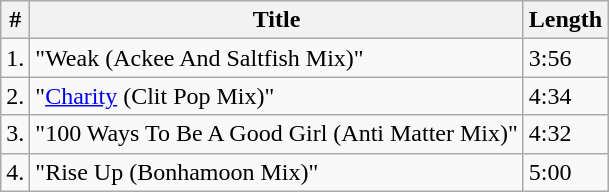<table class="wikitable">
<tr>
<th>#</th>
<th>Title</th>
<th>Length</th>
</tr>
<tr>
<td>1.</td>
<td>"Weak (Ackee And Saltfish Mix)"</td>
<td>3:56</td>
</tr>
<tr>
<td>2.</td>
<td>"<a href='#'>Charity</a> (Clit Pop Mix)"</td>
<td>4:34</td>
</tr>
<tr>
<td>3.</td>
<td>"100 Ways To Be A Good Girl (Anti Matter Mix)"</td>
<td>4:32</td>
</tr>
<tr>
<td>4.</td>
<td>"Rise Up (Bonhamoon Mix)"</td>
<td>5:00</td>
</tr>
</table>
